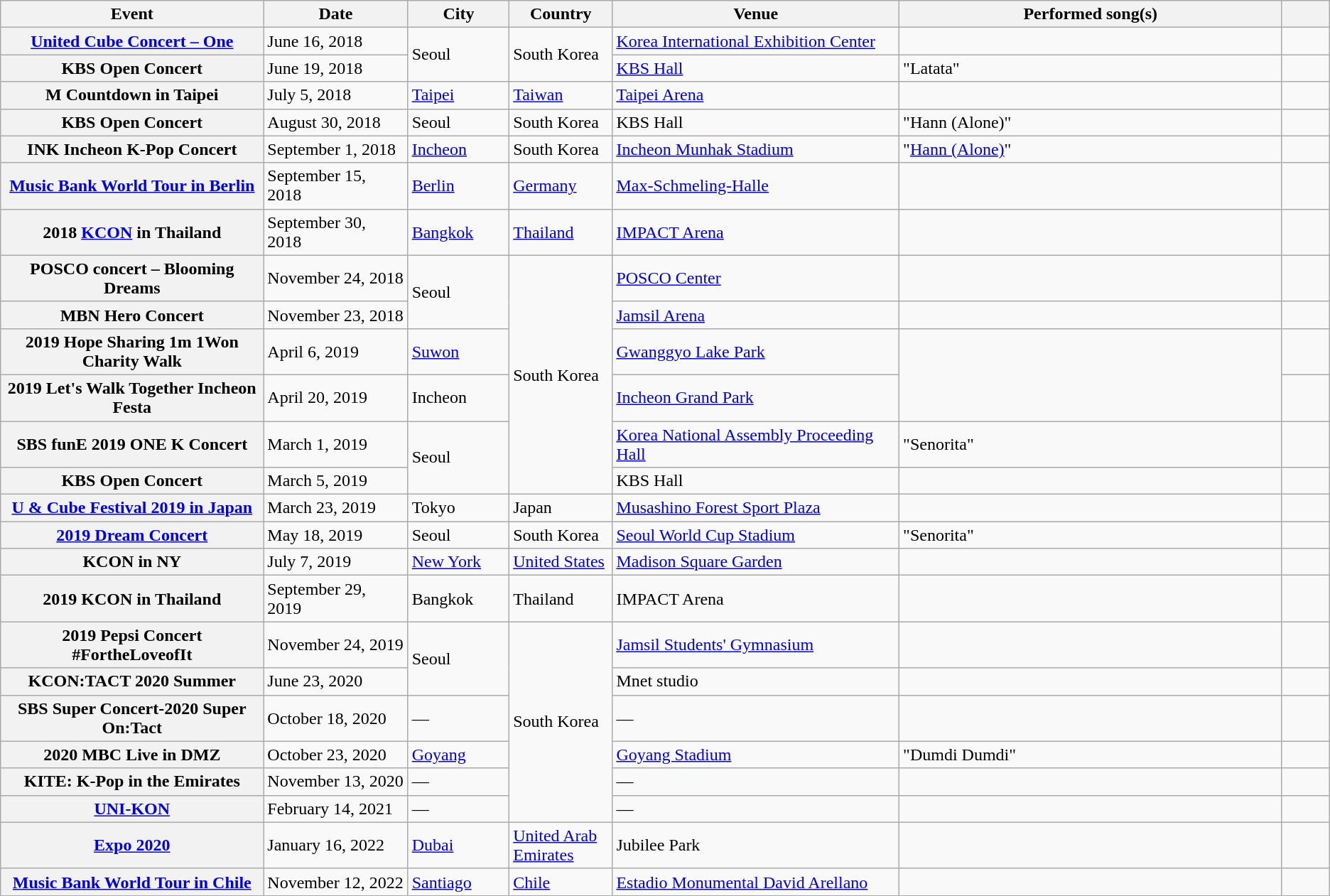<table class="wikitable sortable plainrowheaders">
<tr>
<th scope="col" style="width:11%;">Event</th>
<th scope="col" style="width:6%;">Date</th>
<th scope="col" style="width:3%;">City</th>
<th scope="col" style="width:3%;">Country</th>
<th scope="col" style="width:12%;">Venue</th>
<th scope="col" style="width:16%;">Performed song(s)</th>
<th scope="col" style="width:2%;" class="unsortable"></th>
</tr>
<tr>
<th scope="row"><a href='#'>United Cube Concert – One</a></th>
<td>June 16, 2018</td>
<td rowspan="2">Seoul</td>
<td rowspan="2">South Korea</td>
<td><a href='#'>Korea International Exhibition Center</a></td>
<td></td>
<td></td>
</tr>
<tr>
<th scope="row">KBS Open Concert</th>
<td>June 19, 2018</td>
<td><a href='#'>KBS Hall</a></td>
<td>"Latata"</td>
<td></td>
</tr>
<tr>
<th scope="row">M Countdown in Taipei</th>
<td>July 5, 2018</td>
<td><a href='#'>Taipei</a></td>
<td><a href='#'>Taiwan</a></td>
<td><a href='#'>Taipei Arena</a></td>
<td></td>
<td></td>
</tr>
<tr>
<th scope="row">KBS Open Concert</th>
<td>August 30, 2018</td>
<td>Seoul</td>
<td>South Korea</td>
<td>KBS Hall</td>
<td>"Hann (Alone)"</td>
<td></td>
</tr>
<tr>
<th scope="row">INK Incheon K-Pop Concert</th>
<td>September 1, 2018</td>
<td><a href='#'>Incheon</a></td>
<td>South Korea</td>
<td><a href='#'>Incheon Munhak Stadium</a></td>
<td>"<a href='#'>Hann (Alone)</a>"</td>
<td></td>
</tr>
<tr>
<th scope="row"><a href='#'>Music Bank World Tour in Berlin</a></th>
<td>September 15, 2018</td>
<td><a href='#'>Berlin</a></td>
<td><a href='#'>Germany</a></td>
<td><a href='#'>Max-Schmeling-Halle</a></td>
<td></td>
<td></td>
</tr>
<tr>
<th scope="row">2018 <a href='#'>KCON</a> in Thailand</th>
<td>September 30, 2018</td>
<td><a href='#'>Bangkok</a></td>
<td><a href='#'>Thailand</a></td>
<td><a href='#'>IMPACT Arena</a></td>
<td></td>
<td></td>
</tr>
<tr>
<th scope="row">POSCO concert – Blooming Dreams</th>
<td>November 24, 2018</td>
<td rowspan="2">Seoul</td>
<td rowspan="6">South Korea</td>
<td><a href='#'>POSCO Center</a></td>
<td></td>
<td></td>
</tr>
<tr>
<th scope="row">MBN Hero Concert</th>
<td>November 23, 2018</td>
<td><a href='#'>Jamsil Arena</a></td>
<td></td>
<td></td>
</tr>
<tr>
<th scope="row">2019 Hope Sharing 1m 1Won Charity Walk</th>
<td>April 6, 2019</td>
<td><a href='#'>Suwon</a></td>
<td><a href='#'>Gwanggyo Lake Park</a></td>
<td rowspan="2"></td>
<td></td>
</tr>
<tr>
<th scope="row">2019 Let's Walk Together Incheon Festa</th>
<td>April 20, 2019</td>
<td>Incheon</td>
<td><a href='#'>Incheon Grand Park</a></td>
<td></td>
</tr>
<tr>
<th scope="row">SBS funE 2019 ONE K Concert</th>
<td>March 1, 2019</td>
<td rowspan="2">Seoul</td>
<td><a href='#'>Korea National Assembly Proceeding Hall</a></td>
<td>"Senorita"</td>
<td></td>
</tr>
<tr>
<th scope="row">KBS Open Concert</th>
<td>March 5, 2019</td>
<td>KBS Hall</td>
<td></td>
<td></td>
</tr>
<tr>
<th scope="row"><a href='#'>U & Cube Festival 2019 in Japan</a></th>
<td>March 23, 2019</td>
<td>Tokyo</td>
<td>Japan</td>
<td><a href='#'>Musashino Forest Sport Plaza</a></td>
<td></td>
<td></td>
</tr>
<tr>
<th scope="row"><a href='#'>2019 Dream Concert</a></th>
<td>May 18, 2019</td>
<td>Seoul</td>
<td>South Korea</td>
<td><a href='#'>Seoul World Cup Stadium</a></td>
<td>"Senorita"</td>
<td></td>
</tr>
<tr>
<th scope="row">KCON in NY</th>
<td>July 7, 2019</td>
<td><a href='#'>New York</a></td>
<td><a href='#'>United States</a></td>
<td><a href='#'>Madison Square Garden</a></td>
<td></td>
<td></td>
</tr>
<tr>
<th scope="row">2019 KCON in Thailand</th>
<td>September 29, 2019</td>
<td>Bangkok</td>
<td>Thailand</td>
<td>IMPACT Arena</td>
<td></td>
<td></td>
</tr>
<tr>
<th scope="row">2019 Pepsi Concert #FortheLoveofIt</th>
<td>November 24, 2019</td>
<td rowspan="2">Seoul</td>
<td rowspan="6">South Korea</td>
<td><a href='#'>Jamsil Students' Gymnasium</a></td>
<td></td>
<td></td>
</tr>
<tr>
<th scope="row">KCON:TACT 2020 Summer</th>
<td>June 23, 2020</td>
<td>Mnet studio</td>
<td></td>
<td></td>
</tr>
<tr>
<th scope="row">SBS Super Concert-2020 Super On:Tact</th>
<td>October 18, 2020</td>
<td>—</td>
<td>—</td>
<td></td>
<td></td>
</tr>
<tr>
<th scope="row">2020 MBC Live in DMZ</th>
<td>October 23, 2020</td>
<td><a href='#'>Goyang</a></td>
<td><a href='#'>Goyang Stadium</a></td>
<td>"Dumdi Dumdi"</td>
<td></td>
</tr>
<tr>
<th scope="row">KITE: K-Pop in the Emirates</th>
<td>November 13, 2020</td>
<td>—</td>
<td>—</td>
<td></td>
<td></td>
</tr>
<tr>
<th scope="row"><a href='#'>UNI-KON</a></th>
<td>February 14, 2021</td>
<td>—</td>
<td>—</td>
<td></td>
<td></td>
</tr>
<tr>
<th scope="row"><a href='#'>Expo 2020</a></th>
<td>January 16, 2022</td>
<td><a href='#'>Dubai</a></td>
<td><a href='#'>United Arab Emirates</a></td>
<td>Jubilee Park</td>
<td></td>
<td></td>
</tr>
<tr>
<th scope="row"><a href='#'>Music Bank World Tour in Chile</a></th>
<td>November 12, 2022</td>
<td><a href='#'>Santiago</a></td>
<td><a href='#'>Chile</a></td>
<td><a href='#'>Estadio Monumental David Arellano</a></td>
<td></td>
<td></td>
</tr>
</table>
